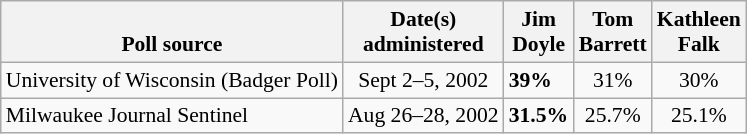<table class="wikitable" style="font-size:90%;">
<tr valign=bottom>
<th>Poll source</th>
<th>Date(s)<br>administered</th>
<th style="width:40px;">Jim<br>Doyle</th>
<th style="width:40px;">Tom<br>Barrett</th>
<th style="width:40px;">Kathleen<br>Falk</th>
</tr>
<tr>
<td>University of Wisconsin (Badger Poll)</td>
<td align=center>Sept 2–5, 2002</td>
<td><strong>39%</strong></td>
<td align=center>31%</td>
<td align=center>30%</td>
</tr>
<tr>
<td>Milwaukee Journal Sentinel</td>
<td align=center>Aug 26–28, 2002</td>
<td><strong>31.5%</strong></td>
<td align=center>25.7%</td>
<td align=center>25.1%</td>
</tr>
</table>
